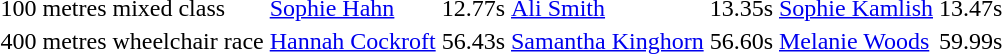<table>
<tr>
<td>100 metres mixed class</td>
<td><a href='#'>Sophie Hahn</a></td>
<td>12.77s</td>
<td><a href='#'>Ali Smith</a></td>
<td>13.35s</td>
<td><a href='#'>Sophie Kamlish</a></td>
<td>13.47s</td>
</tr>
<tr>
<td>400 metres wheelchair race</td>
<td><a href='#'>Hannah Cockroft</a></td>
<td>56.43s</td>
<td><a href='#'>Samantha Kinghorn</a></td>
<td>56.60s</td>
<td><a href='#'>Melanie Woods</a></td>
<td>59.99s</td>
</tr>
</table>
